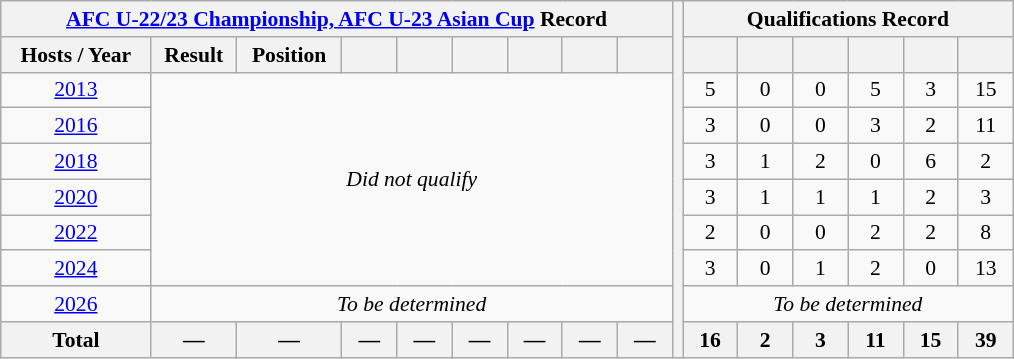<table class="wikitable" style="text-align: center;font-size:90%;">
<tr>
<th colspan=9><a href='#'>AFC U-22/23 Championship, AFC U-23 Asian Cup</a> Record</th>
<th width=1% rowspan=22></th>
<th colspan=6>Qualifications Record</th>
</tr>
<tr>
<th>Hosts / Year</th>
<th>Result</th>
<th>Position</th>
<th width=30></th>
<th width=30></th>
<th width=30></th>
<th width=30></th>
<th width=30></th>
<th width=30></th>
<th width=30></th>
<th width=30></th>
<th width=30></th>
<th width=30></th>
<th width=30></th>
<th width=30></th>
</tr>
<tr>
<td> <a href='#'>2013</a></td>
<td colspan=8 rowspan=6><em>Did not qualify</em></td>
<td>5</td>
<td>0</td>
<td>0</td>
<td>5</td>
<td>3</td>
<td>15</td>
</tr>
<tr>
<td> <a href='#'>2016</a></td>
<td>3</td>
<td>0</td>
<td>0</td>
<td>3</td>
<td>2</td>
<td>11</td>
</tr>
<tr>
<td> <a href='#'>2018</a></td>
<td>3</td>
<td>1</td>
<td>2</td>
<td>0</td>
<td>6</td>
<td>2</td>
</tr>
<tr>
<td> <a href='#'>2020</a></td>
<td>3</td>
<td>1</td>
<td>1</td>
<td>1</td>
<td>2</td>
<td>3</td>
</tr>
<tr>
<td> <a href='#'>2022</a></td>
<td>2</td>
<td>0</td>
<td>0</td>
<td>2</td>
<td>2</td>
<td>8</td>
</tr>
<tr>
<td> <a href='#'>2024</a></td>
<td>3</td>
<td>0</td>
<td>1</td>
<td>2</td>
<td>0</td>
<td>13</td>
</tr>
<tr>
<td> <a href='#'>2026</a></td>
<td colspan=8><em>To be determined</em></td>
<td colspan=6><em>To be determined</em></td>
</tr>
<tr>
<th><strong>Total</strong></th>
<th>—</th>
<th>—</th>
<th>—</th>
<th>—</th>
<th>—</th>
<th>—</th>
<th>—</th>
<th>—</th>
<th>16</th>
<th>2</th>
<th>3</th>
<th>11</th>
<th>15</th>
<th>39</th>
</tr>
</table>
